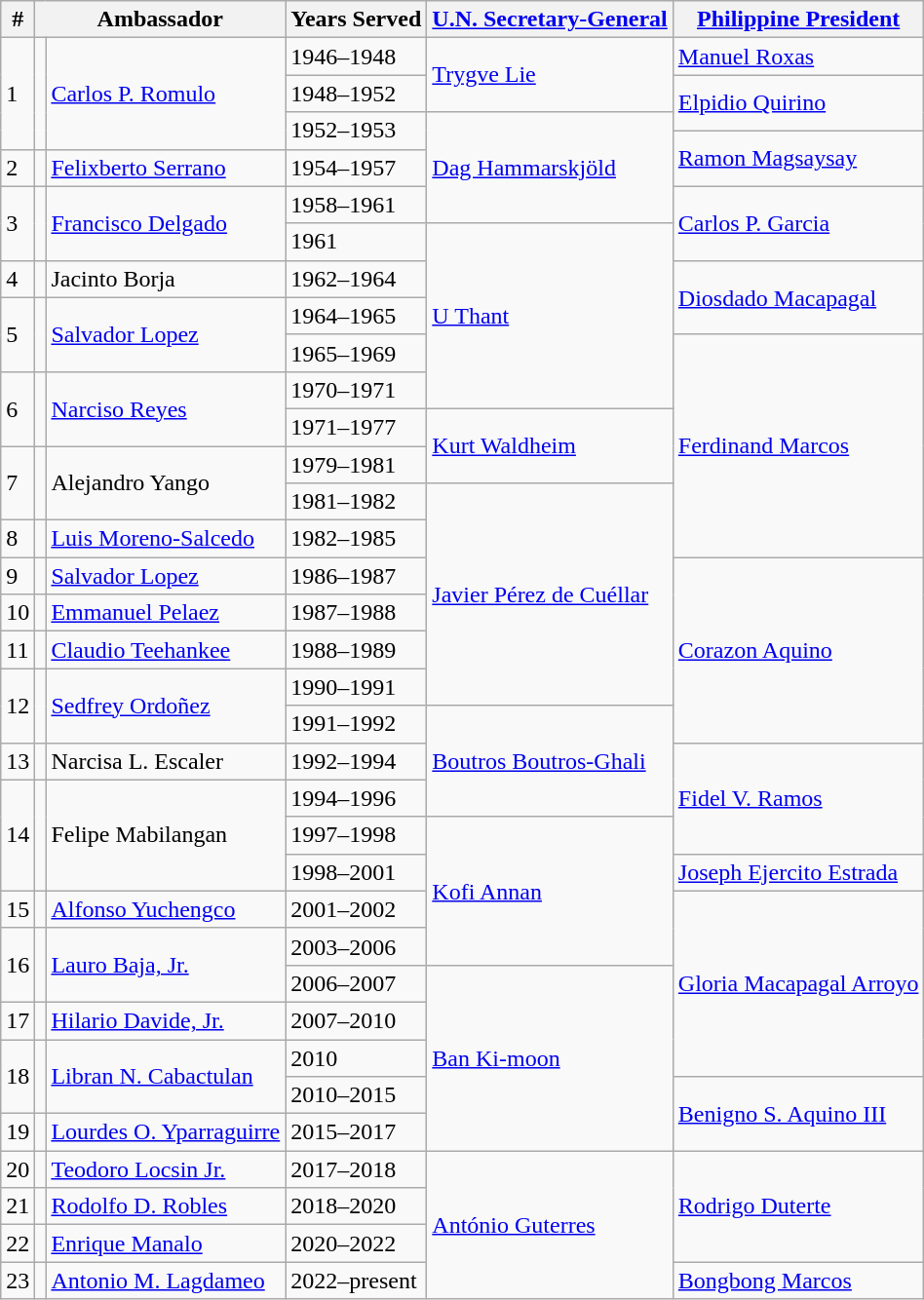<table class=wikitable>
<tr>
<th>#</th>
<th colspan="2">Ambassador</th>
<th>Years Served</th>
<th><a href='#'>U.N. Secretary-General</a></th>
<th><a href='#'>Philippine President</a></th>
</tr>
<tr>
<td rowspan="5">1</td>
<td rowspan="5"></td>
<td rowspan="5"><a href='#'>Carlos P. Romulo</a></td>
<td>1946–1948</td>
<td rowspan="3"> <a href='#'>Trygve Lie</a></td>
<td><a href='#'>Manuel Roxas</a></td>
</tr>
<tr>
<td>1948–1952</td>
<td rowspan="3"><a href='#'>Elpidio Quirino</a></td>
</tr>
<tr>
<td rowspan="3">1952–1953</td>
</tr>
<tr>
<td rowspan="4"> <a href='#'>Dag Hammarskjöld</a></td>
</tr>
<tr>
<td rowspan="2"><a href='#'>Ramon Magsaysay</a></td>
</tr>
<tr>
<td>2</td>
<td></td>
<td><a href='#'>Felixberto Serrano</a></td>
<td>1954–1957</td>
</tr>
<tr>
<td rowspan="2">3</td>
<td rowspan="2"></td>
<td rowspan="2"><a href='#'>Francisco Delgado</a></td>
<td>1958–1961</td>
<td rowspan="2"><a href='#'>Carlos P. Garcia</a></td>
</tr>
<tr>
<td>1961</td>
<td rowspan="5"> <a href='#'>U Thant</a></td>
</tr>
<tr>
<td>4</td>
<td></td>
<td>Jacinto Borja</td>
<td>1962–1964</td>
<td rowspan="2"><a href='#'>Diosdado Macapagal</a></td>
</tr>
<tr>
<td rowspan="2">5</td>
<td rowspan="2"></td>
<td rowspan="2"><a href='#'>Salvador Lopez</a></td>
<td>1964–1965</td>
</tr>
<tr>
<td>1965–1969</td>
<td rowspan="6"><a href='#'>Ferdinand Marcos</a></td>
</tr>
<tr>
<td rowspan="2">6</td>
<td rowspan="2"></td>
<td rowspan="2"><a href='#'>Narciso Reyes</a></td>
<td>1970–1971</td>
</tr>
<tr>
<td>1971–1977</td>
<td rowspan="2"> <a href='#'>Kurt Waldheim</a></td>
</tr>
<tr>
<td rowspan="2">7</td>
<td rowspan="2"></td>
<td rowspan="2">Alejandro Yango</td>
<td>1979–1981</td>
</tr>
<tr>
<td>1981–1982</td>
<td rowspan="6"> <a href='#'>Javier Pérez de Cuéllar</a></td>
</tr>
<tr>
<td>8</td>
<td></td>
<td><a href='#'>Luis Moreno-Salcedo</a></td>
<td>1982–1985</td>
</tr>
<tr>
<td>9</td>
<td></td>
<td><a href='#'>Salvador Lopez</a></td>
<td>1986–1987</td>
<td rowspan="5"><a href='#'>Corazon Aquino</a></td>
</tr>
<tr>
<td>10</td>
<td></td>
<td><a href='#'>Emmanuel Pelaez</a></td>
<td>1987–1988</td>
</tr>
<tr>
<td>11</td>
<td></td>
<td><a href='#'>Claudio Teehankee</a></td>
<td>1988–1989</td>
</tr>
<tr>
<td rowspan="2">12</td>
<td rowspan="2"></td>
<td rowspan="2"><a href='#'>Sedfrey Ordoñez</a></td>
<td>1990–1991</td>
</tr>
<tr>
<td>1991–1992</td>
<td rowspan="3"> <a href='#'>Boutros Boutros-Ghali</a></td>
</tr>
<tr>
<td>13</td>
<td></td>
<td>Narcisa L. Escaler</td>
<td>1992–1994</td>
<td rowspan="3"><a href='#'>Fidel V. Ramos</a></td>
</tr>
<tr>
<td rowspan="3">14</td>
<td rowspan="3"></td>
<td rowspan="3">Felipe Mabilangan</td>
<td>1994–1996</td>
</tr>
<tr>
<td>1997–1998</td>
<td rowspan="4"> <a href='#'>Kofi Annan</a></td>
</tr>
<tr>
<td>1998–2001</td>
<td><a href='#'>Joseph Ejercito Estrada</a></td>
</tr>
<tr>
<td>15</td>
<td></td>
<td><a href='#'>Alfonso Yuchengco</a></td>
<td>2001–2002</td>
<td rowspan="5"><a href='#'>Gloria Macapagal Arroyo</a></td>
</tr>
<tr>
<td rowspan="2">16</td>
<td rowspan="2"></td>
<td rowspan="2"><a href='#'>Lauro Baja, Jr.</a></td>
<td>2003–2006</td>
</tr>
<tr>
<td>2006–2007</td>
<td rowspan="6"> <a href='#'>Ban Ki-moon</a></td>
</tr>
<tr>
<td>17</td>
<td></td>
<td><a href='#'>Hilario Davide, Jr.</a></td>
<td>2007–2010</td>
</tr>
<tr>
<td rowspan="2">18</td>
<td rowspan="2"></td>
<td rowspan="2"><a href='#'>Libran N. Cabactulan</a></td>
<td>2010</td>
</tr>
<tr>
<td>2010–2015</td>
<td rowspan="2"><a href='#'>Benigno S. Aquino III</a></td>
</tr>
<tr>
<td>19</td>
<td></td>
<td><a href='#'>Lourdes O. Yparraguirre</a></td>
<td>2015–2017</td>
</tr>
<tr>
<td rowspan="2">20</td>
<td rowspan="2"></td>
<td rowspan="2"><a href='#'>Teodoro Locsin Jr.</a></td>
<td rowspan="2">2017–2018</td>
<td rowspan="4"><a href='#'>Rodrigo Duterte</a></td>
</tr>
<tr>
<td rowspan="4"> <a href='#'>António Guterres</a></td>
</tr>
<tr>
<td>21</td>
<td></td>
<td><a href='#'>Rodolfo D. Robles</a></td>
<td>2018–2020</td>
</tr>
<tr>
<td>22</td>
<td></td>
<td><a href='#'>Enrique Manalo</a></td>
<td>2020–2022</td>
</tr>
<tr>
<td>23</td>
<td></td>
<td><a href='#'>Antonio M. Lagdameo</a></td>
<td>2022–present</td>
<td><a href='#'>Bongbong Marcos</a></td>
</tr>
</table>
